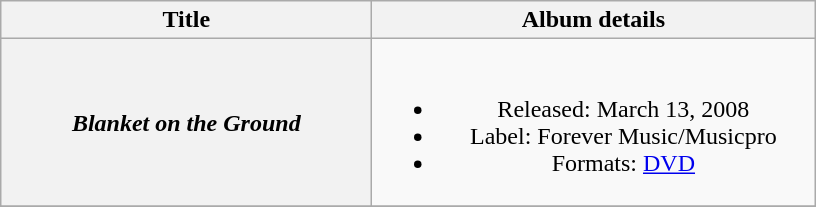<table class="wikitable plainrowheaders" style="text-align:center;">
<tr>
<th scope="col" style="width:15em;">Title</th>
<th scope="col" style="width:18em;">Album details</th>
</tr>
<tr>
<th scope="row"><em>Blanket on the Ground</em></th>
<td><br><ul><li>Released: March 13, 2008</li><li>Label: Forever Music/Musicpro</li><li>Formats: <a href='#'>DVD</a></li></ul></td>
</tr>
<tr>
</tr>
</table>
